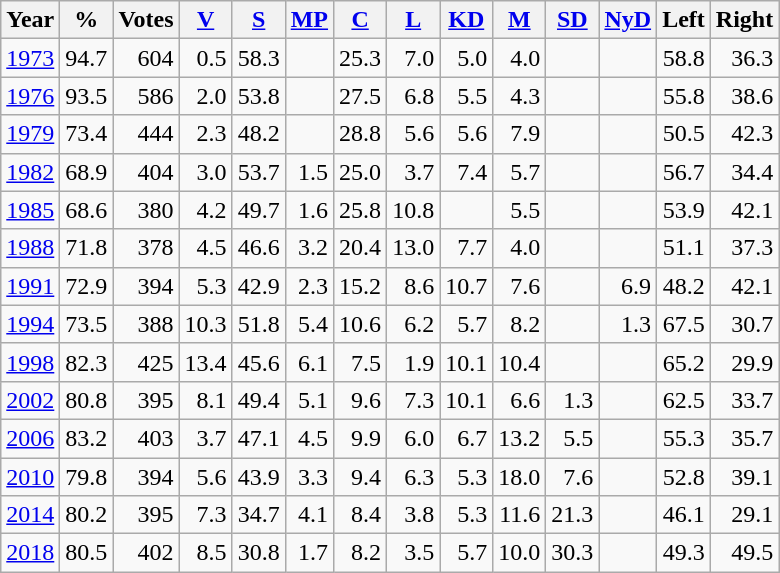<table class="wikitable sortable" style=text-align:right>
<tr>
<th>Year</th>
<th>%</th>
<th>Votes</th>
<th><a href='#'>V</a></th>
<th><a href='#'>S</a></th>
<th><a href='#'>MP</a></th>
<th><a href='#'>C</a></th>
<th><a href='#'>L</a></th>
<th><a href='#'>KD</a></th>
<th><a href='#'>M</a></th>
<th><a href='#'>SD</a></th>
<th><a href='#'>NyD</a></th>
<th>Left</th>
<th>Right</th>
</tr>
<tr>
<td align=left><a href='#'>1973</a></td>
<td>94.7</td>
<td>604</td>
<td>0.5</td>
<td>58.3</td>
<td></td>
<td>25.3</td>
<td>7.0</td>
<td>5.0</td>
<td>4.0</td>
<td></td>
<td></td>
<td>58.8</td>
<td>36.3</td>
</tr>
<tr>
<td align=left><a href='#'>1976</a></td>
<td>93.5</td>
<td>586</td>
<td>2.0</td>
<td>53.8</td>
<td></td>
<td>27.5</td>
<td>6.8</td>
<td>5.5</td>
<td>4.3</td>
<td></td>
<td></td>
<td>55.8</td>
<td>38.6</td>
</tr>
<tr>
<td align=left><a href='#'>1979</a></td>
<td>73.4</td>
<td>444</td>
<td>2.3</td>
<td>48.2</td>
<td></td>
<td>28.8</td>
<td>5.6</td>
<td>5.6</td>
<td>7.9</td>
<td></td>
<td></td>
<td>50.5</td>
<td>42.3</td>
</tr>
<tr>
<td align=left><a href='#'>1982</a></td>
<td>68.9</td>
<td>404</td>
<td>3.0</td>
<td>53.7</td>
<td>1.5</td>
<td>25.0</td>
<td>3.7</td>
<td>7.4</td>
<td>5.7</td>
<td></td>
<td></td>
<td>56.7</td>
<td>34.4</td>
</tr>
<tr>
<td align=left><a href='#'>1985</a></td>
<td>68.6</td>
<td>380</td>
<td>4.2</td>
<td>49.7</td>
<td>1.6</td>
<td>25.8</td>
<td>10.8</td>
<td></td>
<td>5.5</td>
<td></td>
<td></td>
<td>53.9</td>
<td>42.1</td>
</tr>
<tr>
<td align=left><a href='#'>1988</a></td>
<td>71.8</td>
<td>378</td>
<td>4.5</td>
<td>46.6</td>
<td>3.2</td>
<td>20.4</td>
<td>13.0</td>
<td>7.7</td>
<td>4.0</td>
<td></td>
<td></td>
<td>51.1</td>
<td>37.3</td>
</tr>
<tr>
<td align=left><a href='#'>1991</a></td>
<td>72.9</td>
<td>394</td>
<td>5.3</td>
<td>42.9</td>
<td>2.3</td>
<td>15.2</td>
<td>8.6</td>
<td>10.7</td>
<td>7.6</td>
<td></td>
<td>6.9</td>
<td>48.2</td>
<td>42.1</td>
</tr>
<tr>
<td align=left><a href='#'>1994</a></td>
<td>73.5</td>
<td>388</td>
<td>10.3</td>
<td>51.8</td>
<td>5.4</td>
<td>10.6</td>
<td>6.2</td>
<td>5.7</td>
<td>8.2</td>
<td></td>
<td>1.3</td>
<td>67.5</td>
<td>30.7</td>
</tr>
<tr>
<td align=left><a href='#'>1998</a></td>
<td>82.3</td>
<td>425</td>
<td>13.4</td>
<td>45.6</td>
<td>6.1</td>
<td>7.5</td>
<td>1.9</td>
<td>10.1</td>
<td>10.4</td>
<td></td>
<td></td>
<td>65.2</td>
<td>29.9</td>
</tr>
<tr>
<td align=left><a href='#'>2002</a></td>
<td>80.8</td>
<td>395</td>
<td>8.1</td>
<td>49.4</td>
<td>5.1</td>
<td>9.6</td>
<td>7.3</td>
<td>10.1</td>
<td>6.6</td>
<td>1.3</td>
<td></td>
<td>62.5</td>
<td>33.7</td>
</tr>
<tr>
<td align=left><a href='#'>2006</a></td>
<td>83.2</td>
<td>403</td>
<td>3.7</td>
<td>47.1</td>
<td>4.5</td>
<td>9.9</td>
<td>6.0</td>
<td>6.7</td>
<td>13.2</td>
<td>5.5</td>
<td></td>
<td>55.3</td>
<td>35.7</td>
</tr>
<tr>
<td align=left><a href='#'>2010</a></td>
<td>79.8</td>
<td>394</td>
<td>5.6</td>
<td>43.9</td>
<td>3.3</td>
<td>9.4</td>
<td>6.3</td>
<td>5.3</td>
<td>18.0</td>
<td>7.6</td>
<td></td>
<td>52.8</td>
<td>39.1</td>
</tr>
<tr>
<td align=left><a href='#'>2014</a></td>
<td>80.2</td>
<td>395</td>
<td>7.3</td>
<td>34.7</td>
<td>4.1</td>
<td>8.4</td>
<td>3.8</td>
<td>5.3</td>
<td>11.6</td>
<td>21.3</td>
<td></td>
<td>46.1</td>
<td>29.1</td>
</tr>
<tr>
<td align=left><a href='#'>2018</a></td>
<td>80.5</td>
<td>402</td>
<td>8.5</td>
<td>30.8</td>
<td>1.7</td>
<td>8.2</td>
<td>3.5</td>
<td>5.7</td>
<td>10.0</td>
<td>30.3</td>
<td></td>
<td>49.3</td>
<td>49.5</td>
</tr>
</table>
